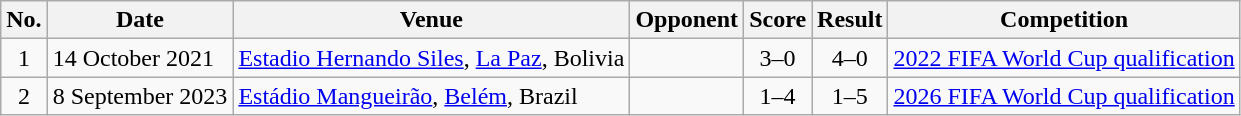<table class="wikitable sortable">
<tr>
<th scope="col">No.</th>
<th scope="col">Date</th>
<th scope="col">Venue</th>
<th scope="col">Opponent</th>
<th scope="col">Score</th>
<th scope="col">Result</th>
<th scope="col">Competition</th>
</tr>
<tr>
<td align="center">1</td>
<td>14 October 2021</td>
<td><a href='#'>Estadio Hernando Siles</a>, <a href='#'>La Paz</a>, Bolivia</td>
<td></td>
<td align="center">3–0</td>
<td align="center">4–0</td>
<td><a href='#'>2022 FIFA World Cup qualification</a></td>
</tr>
<tr>
<td align="center">2</td>
<td>8 September 2023</td>
<td><a href='#'>Estádio Mangueirão</a>, <a href='#'>Belém</a>, Brazil</td>
<td></td>
<td align="center">1–4</td>
<td align="center">1–5</td>
<td><a href='#'>2026 FIFA World Cup qualification</a></td>
</tr>
</table>
